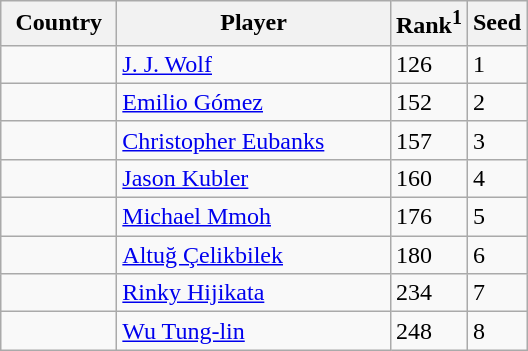<table class="sortable wikitable">
<tr>
<th width="70">Country</th>
<th width="175">Player</th>
<th>Rank<sup>1</sup></th>
<th>Seed</th>
</tr>
<tr>
<td></td>
<td><a href='#'>J. J. Wolf</a></td>
<td>126</td>
<td>1</td>
</tr>
<tr>
<td></td>
<td><a href='#'>Emilio Gómez</a></td>
<td>152</td>
<td>2</td>
</tr>
<tr>
<td></td>
<td><a href='#'>Christopher Eubanks</a></td>
<td>157</td>
<td>3</td>
</tr>
<tr>
<td></td>
<td><a href='#'>Jason Kubler</a></td>
<td>160</td>
<td>4</td>
</tr>
<tr>
<td></td>
<td><a href='#'>Michael Mmoh</a></td>
<td>176</td>
<td>5</td>
</tr>
<tr>
<td></td>
<td><a href='#'>Altuğ Çelikbilek</a></td>
<td>180</td>
<td>6</td>
</tr>
<tr>
<td></td>
<td><a href='#'>Rinky Hijikata</a></td>
<td>234</td>
<td>7</td>
</tr>
<tr>
<td></td>
<td><a href='#'>Wu Tung-lin</a></td>
<td>248</td>
<td>8</td>
</tr>
</table>
